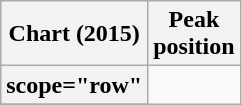<table class="wikitable plainrowheaders" style="text-align:center;">
<tr>
<th scope="col">Chart (2015)</th>
<th scope="col">Peak<br>position</th>
</tr>
<tr>
<th>scope="row"</th>
</tr>
<tr>
</tr>
</table>
